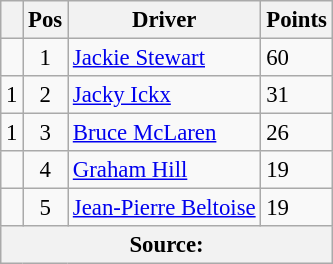<table class="wikitable" style="font-size: 95%;">
<tr>
<th></th>
<th>Pos</th>
<th>Driver</th>
<th>Points</th>
</tr>
<tr>
<td align="left"></td>
<td align="center">1</td>
<td> <a href='#'>Jackie Stewart</a></td>
<td align="left">60</td>
</tr>
<tr>
<td align="left"> 1</td>
<td align="center">2</td>
<td> <a href='#'>Jacky Ickx</a></td>
<td align="left">31</td>
</tr>
<tr>
<td align="left"> 1</td>
<td align="center">3</td>
<td> <a href='#'>Bruce McLaren</a></td>
<td align="left">26</td>
</tr>
<tr>
<td align="left"></td>
<td align="center">4</td>
<td> <a href='#'>Graham Hill</a></td>
<td align="left">19</td>
</tr>
<tr>
<td align="left"></td>
<td align="center">5</td>
<td> <a href='#'>Jean-Pierre Beltoise</a></td>
<td align="left">19</td>
</tr>
<tr>
<th colspan=4>Source: </th>
</tr>
</table>
